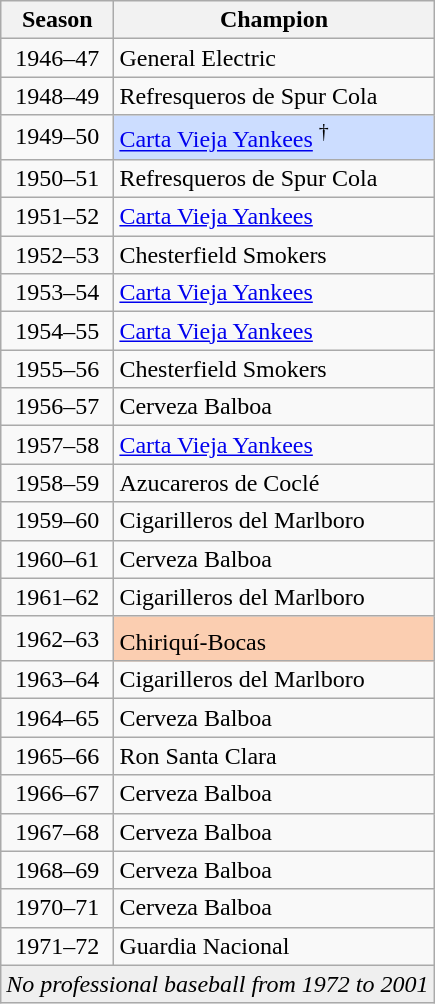<table class="wikitable sortable">
<tr>
<th>Season</th>
<th>Champion</th>
</tr>
<tr>
<td align=center>1946–47</td>
<td>General Electric</td>
</tr>
<tr>
<td align=center>1948–49</td>
<td>Refresqueros de Spur Cola</td>
</tr>
<tr>
<td align=center>1949–50</td>
<td bgcolor="#ccddff"><a href='#'>Carta Vieja Yankees</a> <sup>†</sup></td>
</tr>
<tr>
<td align=center>1950–51</td>
<td>Refresqueros de Spur Cola  </td>
</tr>
<tr>
<td align=center>1951–52</td>
<td><a href='#'>Carta Vieja Yankees</a>  </td>
</tr>
<tr>
<td align=center>1952–53</td>
<td>Chesterfield Smokers</td>
</tr>
<tr>
<td align=center>1953–54</td>
<td><a href='#'>Carta Vieja Yankees</a>  </td>
</tr>
<tr>
<td align=center>1954–55</td>
<td><a href='#'>Carta Vieja Yankees</a>  </td>
</tr>
<tr>
<td align=center>1955–56</td>
<td>Chesterfield Smokers  </td>
</tr>
<tr>
<td align=center>1956–57</td>
<td>Cerveza Balboa</td>
</tr>
<tr>
<td align=center>1957–58</td>
<td><a href='#'>Carta Vieja Yankees</a>  </td>
</tr>
<tr>
<td align=center>1958–59</td>
<td>Azucareros de Coclé</td>
</tr>
<tr>
<td align=center>1959–60</td>
<td>Cigarilleros del Marlboro</td>
</tr>
<tr>
<td align=center>1960–61</td>
<td>Cerveza Balboa </td>
</tr>
<tr>
<td align=center>1961–62</td>
<td>Cigarilleros del Marlboro </td>
</tr>
<tr>
<td align=center>1962–63</td>
<td bgcolor="#FBCEB1">Chiriquí-Bocas <sup></sup></td>
</tr>
<tr>
<td align=center>1963–64</td>
<td>Cigarilleros del Marlboro  </td>
</tr>
<tr>
<td align=center>1964–65</td>
<td>Cerveza Balboa </td>
</tr>
<tr>
<td align=center>1965–66</td>
<td>Ron Santa Clara</td>
</tr>
<tr>
<td align=center>1966–67</td>
<td>Cerveza Balboa </td>
</tr>
<tr>
<td align=center>1967–68</td>
<td>Cerveza Balboa </td>
</tr>
<tr>
<td align=center>1968–69</td>
<td>Cerveza Balboa </td>
</tr>
<tr>
<td align=center>1970–71</td>
<td>Cerveza Balboa </td>
</tr>
<tr>
<td align=center>1971–72</td>
<td>Guardia Nacional</td>
</tr>
<tr bgcolor=#efefef>
<td colspan=2 style="text-align:center;"><em>No professional baseball from 1972 to 2001</em></td>
</tr>
</table>
